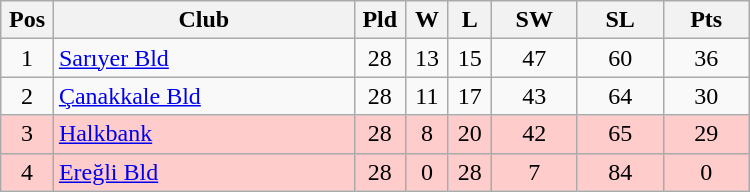<table class=wikitable style="text-align:center;" width="500">
<tr>
<th width=5%>Pos</th>
<th width=35%>Club</th>
<th width=5%>Pld</th>
<th width=5%>W</th>
<th width=5%>L</th>
<th width=10%>SW</th>
<th width=10%>SL</th>
<th width=10%>Pts</th>
</tr>
<tr>
<td>1</td>
<td align="left"><a href='#'>Sarıyer Bld</a></td>
<td>28</td>
<td>13</td>
<td>15</td>
<td>47</td>
<td>60</td>
<td>36</td>
</tr>
<tr>
<td>2</td>
<td align="left"><a href='#'>Çanakkale Bld</a></td>
<td>28</td>
<td>11</td>
<td>17</td>
<td>43</td>
<td>64</td>
<td>30</td>
</tr>
<tr style="background-color: #FFCCCC;">
<td>3</td>
<td align="left"><a href='#'>Halkbank</a></td>
<td>28</td>
<td>8</td>
<td>20</td>
<td>42</td>
<td>65</td>
<td>29</td>
</tr>
<tr style="background-color: #FFCCCC;">
<td>4</td>
<td align="left"><a href='#'>Ereğli Bld</a></td>
<td>28</td>
<td>0</td>
<td>28</td>
<td>7</td>
<td>84</td>
<td>0</td>
</tr>
</table>
